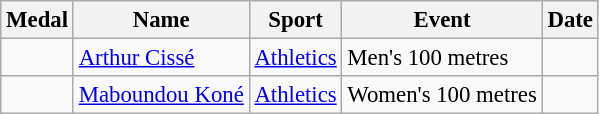<table class="wikitable sortable" style="font-size: 95%;">
<tr>
<th>Medal</th>
<th>Name</th>
<th>Sport</th>
<th>Event</th>
<th>Date</th>
</tr>
<tr>
<td></td>
<td><a href='#'>Arthur Cissé</a></td>
<td><a href='#'>Athletics</a></td>
<td>Men's 100 metres</td>
<td></td>
</tr>
<tr>
<td></td>
<td><a href='#'>Maboundou Koné</a></td>
<td><a href='#'>Athletics</a></td>
<td>Women's 100 metres</td>
<td></td>
</tr>
</table>
